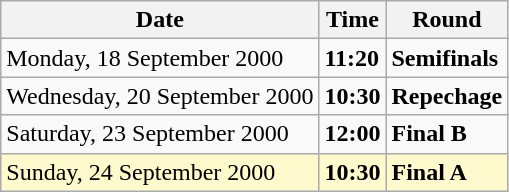<table class="wikitable">
<tr>
<th>Date</th>
<th>Time</th>
<th>Round</th>
</tr>
<tr>
<td>Monday, 18 September 2000</td>
<td><strong>11:20</strong></td>
<td><strong>Semifinals</strong></td>
</tr>
<tr>
<td>Wednesday, 20 September 2000</td>
<td><strong>10:30</strong></td>
<td><strong>Repechage</strong></td>
</tr>
<tr>
<td>Saturday, 23 September 2000</td>
<td><strong>12:00</strong></td>
<td><strong>Final B</strong></td>
</tr>
<tr style=background:lemonchiffon>
<td>Sunday, 24 September 2000</td>
<td><strong>10:30</strong></td>
<td><strong>Final A</strong></td>
</tr>
</table>
